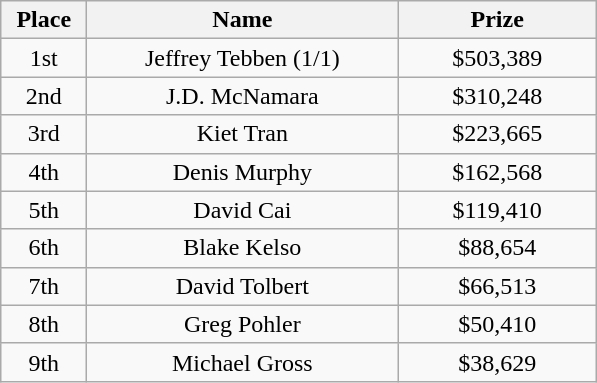<table class="wikitable">
<tr>
<th width="50">Place</th>
<th width="200">Name</th>
<th width="125">Prize</th>
</tr>
<tr>
<td align = "center">1st</td>
<td align = "center">Jeffrey Tebben (1/1)</td>
<td align = "center">$503,389</td>
</tr>
<tr>
<td align = "center">2nd</td>
<td align = "center">J.D. McNamara</td>
<td align = "center">$310,248</td>
</tr>
<tr>
<td align = "center">3rd</td>
<td align = "center">Kiet Tran</td>
<td align = "center">$223,665</td>
</tr>
<tr>
<td align = "center">4th</td>
<td align = "center">Denis Murphy</td>
<td align = "center">$162,568</td>
</tr>
<tr>
<td align = "center">5th</td>
<td align = "center">David Cai</td>
<td align = "center">$119,410</td>
</tr>
<tr>
<td align = "center">6th</td>
<td align = "center">Blake Kelso</td>
<td align = "center">$88,654</td>
</tr>
<tr>
<td align = "center">7th</td>
<td align = "center">David Tolbert</td>
<td align = "center">$66,513</td>
</tr>
<tr>
<td align = "center">8th</td>
<td align = "center">Greg Pohler</td>
<td align = "center">$50,410</td>
</tr>
<tr>
<td align = "center">9th</td>
<td align = "center">Michael Gross</td>
<td align = "center">$38,629</td>
</tr>
</table>
